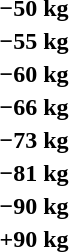<table>
<tr>
<th rowspan=2>−50 kg</th>
<td rowspan=2></td>
<td rowspan=2></td>
<td></td>
</tr>
<tr>
<td></td>
</tr>
<tr>
<th rowspan=2>−55 kg</th>
<td rowspan=2></td>
<td rowspan=2></td>
<td></td>
</tr>
<tr>
<td></td>
</tr>
<tr>
<th rowspan=2>−60 kg</th>
<td rowspan=2></td>
<td rowspan=2></td>
<td></td>
</tr>
<tr>
<td></td>
</tr>
<tr>
<th rowspan=2>−66 kg</th>
<td rowspan=2></td>
<td rowspan=2></td>
<td></td>
</tr>
<tr>
<td></td>
</tr>
<tr>
<th rowspan=2>−73 kg</th>
<td rowspan=2></td>
<td rowspan=2></td>
<td></td>
</tr>
<tr>
<td></td>
</tr>
<tr>
<th rowspan=2>−81 kg</th>
<td rowspan=2></td>
<td rowspan=2></td>
<td></td>
</tr>
<tr>
<td></td>
</tr>
<tr>
<th rowspan=2>−90 kg</th>
<td rowspan=2></td>
<td rowspan=2></td>
<td></td>
</tr>
<tr>
<td></td>
</tr>
<tr>
<th rowspan=2>+90 kg</th>
<td rowspan=2></td>
<td rowspan=2></td>
<td></td>
</tr>
<tr>
<td></td>
</tr>
</table>
